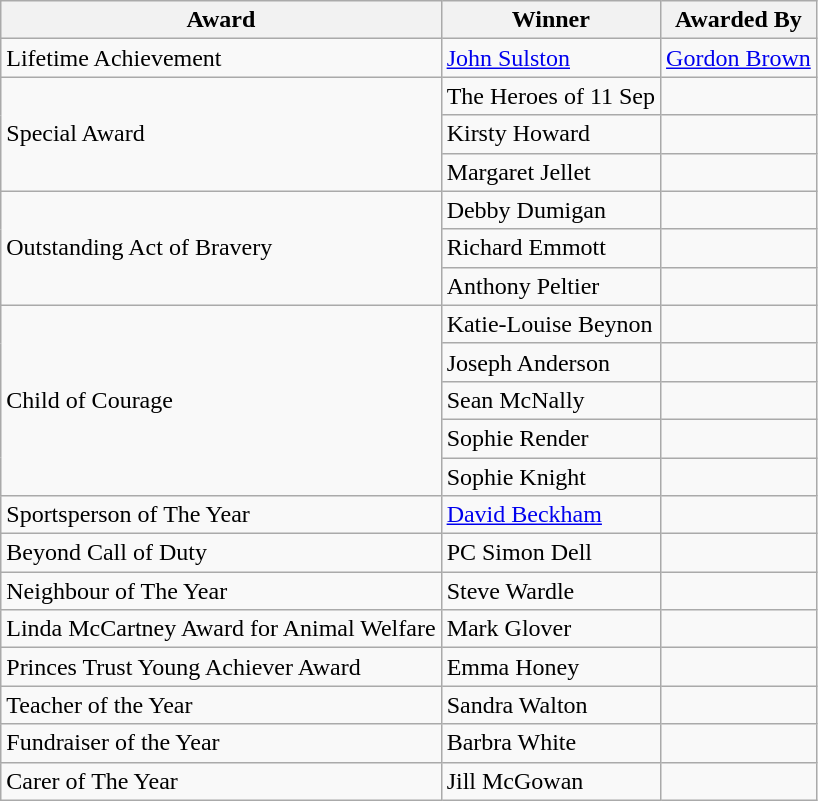<table class="wikitable sortable">
<tr>
<th>Award</th>
<th>Winner</th>
<th>Awarded By</th>
</tr>
<tr>
<td>Lifetime Achievement</td>
<td><a href='#'>John Sulston</a></td>
<td><a href='#'>Gordon Brown</a></td>
</tr>
<tr>
<td rowspan=3>Special Award</td>
<td>The Heroes of 11 Sep</td>
<td></td>
</tr>
<tr>
<td>Kirsty Howard</td>
<td></td>
</tr>
<tr>
<td>Margaret Jellet</td>
<td></td>
</tr>
<tr>
<td rowspan=3>Outstanding Act of Bravery</td>
<td>Debby Dumigan</td>
<td></td>
</tr>
<tr>
<td>Richard Emmott</td>
<td></td>
</tr>
<tr>
<td>Anthony Peltier</td>
<td></td>
</tr>
<tr>
<td rowspan=5>Child of Courage</td>
<td>Katie-Louise Beynon</td>
<td></td>
</tr>
<tr>
<td>Joseph Anderson</td>
<td></td>
</tr>
<tr>
<td>Sean McNally</td>
<td></td>
</tr>
<tr>
<td>Sophie Render</td>
<td></td>
</tr>
<tr>
<td>Sophie Knight</td>
<td></td>
</tr>
<tr>
<td>Sportsperson of The Year</td>
<td><a href='#'>David Beckham</a></td>
<td></td>
</tr>
<tr>
<td>Beyond Call of Duty</td>
<td>PC Simon Dell</td>
<td></td>
</tr>
<tr>
<td>Neighbour of The Year</td>
<td>Steve Wardle</td>
<td></td>
</tr>
<tr>
<td>Linda McCartney Award for Animal Welfare</td>
<td>Mark Glover</td>
<td></td>
</tr>
<tr>
<td>Princes Trust Young Achiever Award</td>
<td>Emma Honey</td>
<td></td>
</tr>
<tr>
<td>Teacher of the Year</td>
<td>Sandra Walton</td>
<td></td>
</tr>
<tr>
<td>Fundraiser of the Year</td>
<td>Barbra White</td>
<td></td>
</tr>
<tr>
<td>Carer of The Year</td>
<td>Jill McGowan</td>
<td></td>
</tr>
</table>
